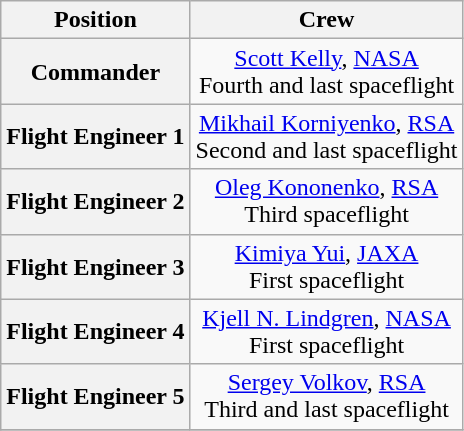<table class="wikitable">
<tr>
<th>Position</th>
<th>Crew</th>
</tr>
<tr>
<th>Commander</th>
<td align=center> <a href='#'>Scott Kelly</a>, <a href='#'>NASA</a><br> Fourth and last spaceflight</td>
</tr>
<tr>
<th>Flight Engineer 1</th>
<td align=center> <a href='#'>Mikhail Korniyenko</a>, <a href='#'>RSA</a><br>Second and last spaceflight</td>
</tr>
<tr>
<th>Flight Engineer 2</th>
<td align=center> <a href='#'>Oleg Kononenko</a>, <a href='#'>RSA</a><br>Third spaceflight</td>
</tr>
<tr>
<th>Flight Engineer 3</th>
<td align=center> <a href='#'>Kimiya Yui</a>, <a href='#'>JAXA</a><br>First spaceflight</td>
</tr>
<tr>
<th>Flight Engineer 4</th>
<td align=center> <a href='#'>Kjell N. Lindgren</a>, <a href='#'>NASA</a><br>First spaceflight</td>
</tr>
<tr>
<th>Flight Engineer 5</th>
<td align=center> <a href='#'>Sergey Volkov</a>, <a href='#'>RSA</a><br>Third and last spaceflight</td>
</tr>
<tr>
</tr>
</table>
